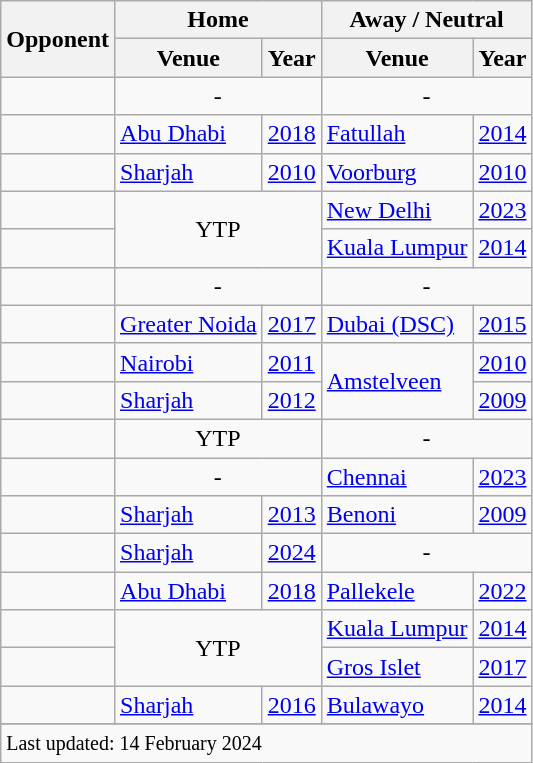<table class="wikitable plainrowheaders">
<tr>
<th rowspan="2">Opponent</th>
<th colspan="2">Home</th>
<th colspan="2">Away / Neutral</th>
</tr>
<tr>
<th>Venue</th>
<th style="text-align:center">Year</th>
<th style="text-align:center">Venue</th>
<th style="text-align:center">Year</th>
</tr>
<tr>
<td></td>
<td colspan="2"; align=center>-</td>
<td colspan="2"; align=center>-</td>
</tr>
<tr>
<td></td>
<td><a href='#'>Abu Dhabi</a></td>
<td><a href='#'>2018</a></td>
<td><a href='#'>Fatullah</a></td>
<td><a href='#'>2014</a></td>
</tr>
<tr>
<td></td>
<td><a href='#'>Sharjah</a></td>
<td><a href='#'>2010</a></td>
<td><a href='#'>Voorburg</a></td>
<td><a href='#'>2010</a></td>
</tr>
<tr>
<td></td>
<td rowspan=2; colspan="2"; align=center>YTP</td>
<td><a href='#'>New Delhi</a></td>
<td><a href='#'>2023</a></td>
</tr>
<tr>
<td></td>
<td><a href='#'>Kuala Lumpur</a></td>
<td><a href='#'>2014</a></td>
</tr>
<tr>
<td></td>
<td colspan="2"; align=center>-</td>
<td colspan="2"; align=center>-</td>
</tr>
<tr>
<td></td>
<td><a href='#'>Greater Noida</a></td>
<td><a href='#'>2017</a></td>
<td><a href='#'>Dubai (DSC)</a></td>
<td><a href='#'>2015</a></td>
</tr>
<tr>
<td></td>
<td><a href='#'>Nairobi</a></td>
<td><a href='#'>2011</a></td>
<td rowspan=2><a href='#'>Amstelveen</a></td>
<td><a href='#'>2010</a></td>
</tr>
<tr>
<td></td>
<td><a href='#'>Sharjah</a></td>
<td><a href='#'>2012</a></td>
<td><a href='#'>2009</a></td>
</tr>
<tr>
<td></td>
<td colspan="2"; align=center>YTP</td>
<td colspan="2"; align=center>-</td>
</tr>
<tr>
<td></td>
<td colspan="2"; align=center>-</td>
<td><a href='#'>Chennai</a></td>
<td><a href='#'>2023</a></td>
</tr>
<tr>
<td></td>
<td><a href='#'>Sharjah</a></td>
<td><a href='#'>2013</a></td>
<td><a href='#'>Benoni</a></td>
<td><a href='#'>2009</a></td>
</tr>
<tr>
<td></td>
<td><a href='#'>Sharjah</a></td>
<td><a href='#'>2024</a></td>
<td colspan="2"; align=center>-</td>
</tr>
<tr>
<td></td>
<td><a href='#'>Abu Dhabi</a></td>
<td><a href='#'>2018</a></td>
<td><a href='#'>Pallekele</a></td>
<td><a href='#'>2022</a></td>
</tr>
<tr>
<td></td>
<td rowspan=2 colspan="2"; align=center>YTP</td>
<td><a href='#'>Kuala Lumpur</a></td>
<td><a href='#'>2014</a></td>
</tr>
<tr>
<td></td>
<td><a href='#'>Gros Islet</a></td>
<td><a href='#'>2017</a></td>
</tr>
<tr>
<td></td>
<td><a href='#'>Sharjah</a></td>
<td><a href='#'>2016</a></td>
<td><a href='#'>Bulawayo</a></td>
<td><a href='#'>2014</a></td>
</tr>
<tr>
</tr>
<tr class=sortbottom>
<td colspan=5><small>Last updated: 14 February 2024</small></td>
</tr>
</table>
